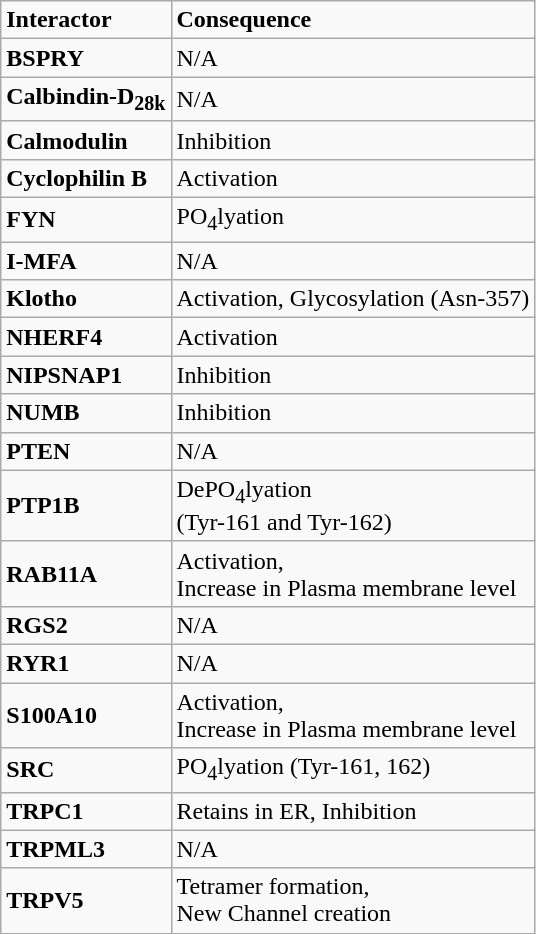<table class="wikitable">
<tr>
<td><strong>Interactor</strong></td>
<td><strong>Consequence</strong></td>
</tr>
<tr>
<td><strong>BSPRY</strong></td>
<td>N/A</td>
</tr>
<tr>
<td><strong>Calbindin-D<sub>28k</sub></strong></td>
<td>N/A</td>
</tr>
<tr>
<td><strong>Calmodulin</strong></td>
<td>Inhibition</td>
</tr>
<tr>
<td><strong>Cyclophilin B</strong></td>
<td>Activation</td>
</tr>
<tr>
<td><strong>FYN</strong></td>
<td>PO<sub>4</sub>lyation</td>
</tr>
<tr>
<td><strong>I-MFA</strong></td>
<td>N/A</td>
</tr>
<tr>
<td><strong>Klotho</strong></td>
<td>Activation, Glycosylation  (Asn-357)</td>
</tr>
<tr>
<td><strong>NHERF4</strong></td>
<td>Activation</td>
</tr>
<tr>
<td><strong>NIPSNAP1</strong></td>
<td>Inhibition</td>
</tr>
<tr>
<td><strong>NUMB</strong></td>
<td>Inhibition</td>
</tr>
<tr>
<td><strong>PTEN</strong></td>
<td>N/A</td>
</tr>
<tr>
<td><strong>PTP1B</strong></td>
<td>DePO<sub>4</sub>lyation<br>(Tyr-161 and Tyr-162)</td>
</tr>
<tr>
<td><strong>RAB11A</strong></td>
<td>Activation,<br>Increase in Plasma membrane level</td>
</tr>
<tr>
<td><strong>RGS2</strong></td>
<td>N/A</td>
</tr>
<tr>
<td><strong>RYR1</strong></td>
<td>N/A</td>
</tr>
<tr>
<td><strong>S100A10</strong></td>
<td>Activation,<br>Increase in Plasma membrane level</td>
</tr>
<tr>
<td><strong>SRC</strong></td>
<td>PO<sub>4</sub>lyation (Tyr-161,  162)</td>
</tr>
<tr>
<td><strong>TRPC1</strong></td>
<td>Retains in ER, Inhibition</td>
</tr>
<tr>
<td><strong>TRPML3</strong></td>
<td>N/A</td>
</tr>
<tr>
<td><strong>TRPV5</strong></td>
<td>Tetramer formation,<br>New Channel creation</td>
</tr>
</table>
